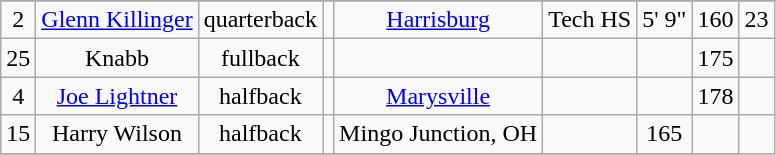<table class=wikitable style="text-align:center">
<tr>
</tr>
<tr>
<td>2</td>
<td><a href='#'>Glenn Killinger</a></td>
<td>quarterback</td>
<td></td>
<td><a href='#'>Harrisburg</a></td>
<td>Tech HS</td>
<td>5' 9"</td>
<td>160</td>
<td>23</td>
</tr>
<tr>
<td>25</td>
<td>Knabb</td>
<td>fullback</td>
<td></td>
<td></td>
<td></td>
<td></td>
<td>175</td>
<td></td>
</tr>
<tr>
<td>4</td>
<td><a href='#'>Joe Lightner</a></td>
<td>halfback</td>
<td></td>
<td><a href='#'>Marysville</a></td>
<td></td>
<td></td>
<td>178</td>
<td></td>
</tr>
<tr>
<td align=center>15</td>
<td>Harry Wilson</td>
<td>halfback</td>
<td></td>
<td>Mingo Junction, OH</td>
<td></td>
<td>165</td>
<td></td>
</tr>
<tr>
</tr>
</table>
